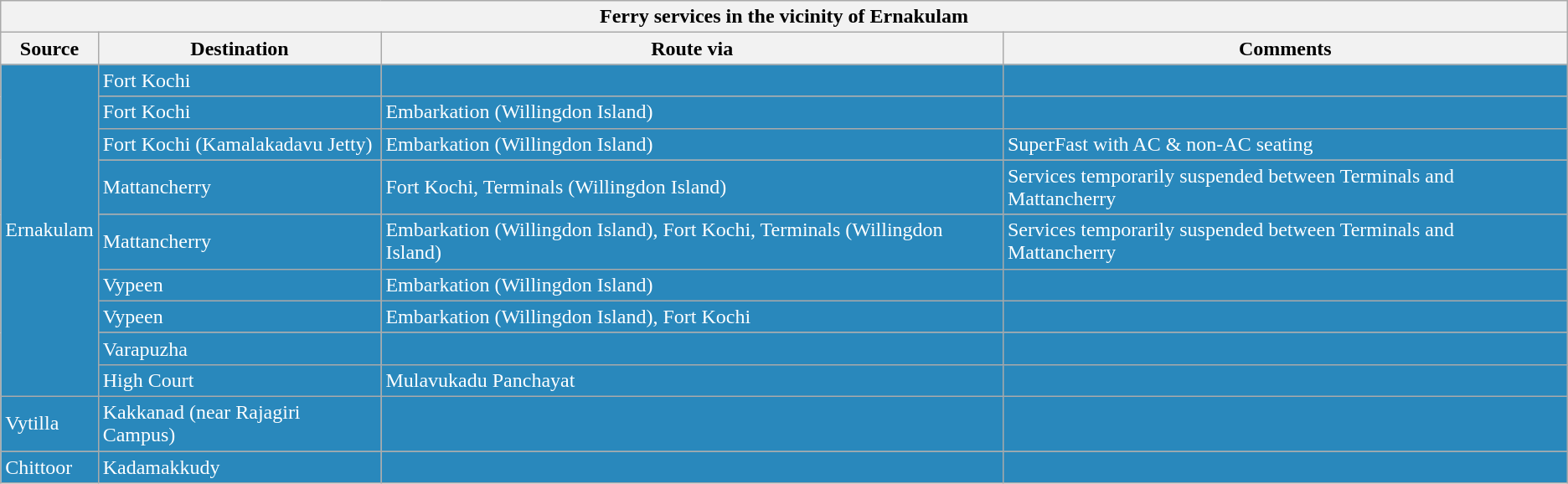<table class="wikitable">
<tr>
<th colspan="4">Ferry services in the vicinity of Ernakulam</th>
</tr>
<tr>
<th>Source</th>
<th>Destination</th>
<th>Route via</th>
<th>Comments</th>
</tr>
<tr style="background: #2988BC; color: white">
<td rowspan="9">Ernakulam</td>
<td>Fort Kochi</td>
<td></td>
<td></td>
</tr>
<tr style="background: #2988BC; color: white">
<td>Fort Kochi</td>
<td>Embarkation (Willingdon Island)</td>
<td></td>
</tr>
<tr style="background: #2988BC; color: white">
<td>Fort Kochi (Kamalakadavu Jetty)</td>
<td>Embarkation (Willingdon Island)</td>
<td>SuperFast with AC & non-AC seating</td>
</tr>
<tr style="background: #2988BC; color: white">
<td>Mattancherry</td>
<td>Fort Kochi, Terminals (Willingdon Island)</td>
<td>Services temporarily suspended between Terminals and Mattancherry</td>
</tr>
<tr style="background: #2988BC; color: white">
<td>Mattancherry</td>
<td>Embarkation (Willingdon Island), Fort Kochi, Terminals (Willingdon Island)</td>
<td>Services temporarily suspended between Terminals and Mattancherry</td>
</tr>
<tr style="background: #2988BC; color: white">
<td>Vypeen</td>
<td>Embarkation (Willingdon Island)</td>
<td></td>
</tr>
<tr style="background: #2988BC; color: white">
<td>Vypeen</td>
<td>Embarkation (Willingdon Island), Fort Kochi</td>
<td></td>
</tr>
<tr style="background: #2988BC; color: white">
<td>Varapuzha</td>
<td></td>
<td></td>
</tr>
<tr style="background: #2988BC; color: white">
<td>High Court</td>
<td>Mulavukadu Panchayat</td>
<td></td>
</tr>
<tr style="background: #2988BC; color: white">
<td>Vytilla</td>
<td>Kakkanad (near Rajagiri Campus)</td>
<td></td>
<td></td>
</tr>
<tr style="background: #2988BC; color: white">
<td>Chittoor</td>
<td>Kadamakkudy</td>
<td></td>
<td></td>
</tr>
</table>
